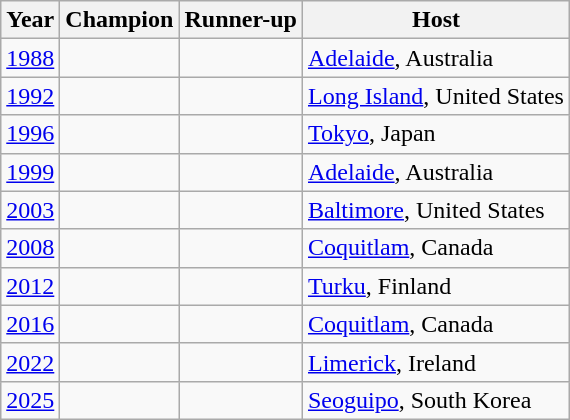<table class="wikitable">
<tr>
<th>Year</th>
<th>Champion</th>
<th>Runner-up</th>
<th>Host</th>
</tr>
<tr>
<td><a href='#'>1988</a></td>
<td></td>
<td></td>
<td><a href='#'>Adelaide</a>, Australia</td>
</tr>
<tr>
<td><a href='#'>1992</a></td>
<td></td>
<td></td>
<td><a href='#'>Long Island</a>, United States</td>
</tr>
<tr>
<td><a href='#'>1996</a></td>
<td></td>
<td></td>
<td><a href='#'>Tokyo</a>, Japan</td>
</tr>
<tr>
<td><a href='#'>1999</a></td>
<td></td>
<td></td>
<td><a href='#'>Adelaide</a>, Australia</td>
</tr>
<tr>
<td><a href='#'>2003</a></td>
<td></td>
<td></td>
<td><a href='#'>Baltimore</a>, United States</td>
</tr>
<tr>
<td><a href='#'>2008</a></td>
<td></td>
<td></td>
<td><a href='#'>Coquitlam</a>, Canada</td>
</tr>
<tr>
<td><a href='#'>2012</a></td>
<td></td>
<td></td>
<td><a href='#'>Turku</a>, Finland</td>
</tr>
<tr>
<td><a href='#'>2016</a></td>
<td></td>
<td></td>
<td><a href='#'>Coquitlam</a>, Canada</td>
</tr>
<tr>
<td><a href='#'>2022</a></td>
<td></td>
<td></td>
<td><a href='#'>Limerick</a>, Ireland</td>
</tr>
<tr>
<td><a href='#'>2025</a></td>
<td></td>
<td></td>
<td><a href='#'>Seoguipo</a>, South Korea</td>
</tr>
</table>
